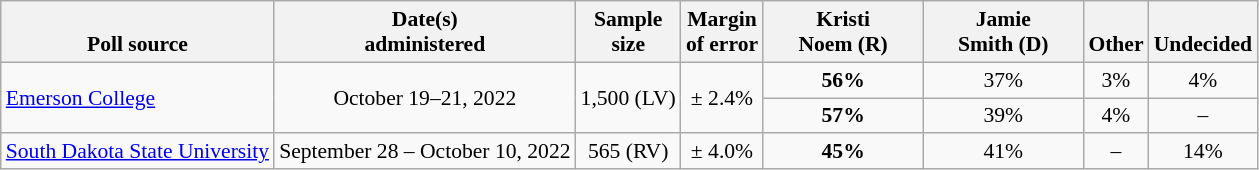<table class="wikitable" style="font-size:90%;text-align:center;">
<tr valign=bottom>
<th>Poll source</th>
<th>Date(s)<br>administered</th>
<th>Sample<br>size</th>
<th>Margin<br>of error</th>
<th style="width:100px;">Kristi<br>Noem (R)</th>
<th style="width:100px;">Jamie<br>Smith (D)</th>
<th>Other</th>
<th>Undecided</th>
</tr>
<tr>
<td style="text-align:left;"rowspan="2"><a href='#'>Emerson College</a></td>
<td rowspan="2">October 19–21, 2022</td>
<td rowspan="2">1,500 (LV)</td>
<td rowspan="2">± 2.4%</td>
<td><strong>56%</strong></td>
<td>37%</td>
<td>3%</td>
<td>4%</td>
</tr>
<tr>
<td><strong>57%</strong></td>
<td>39%</td>
<td>4%</td>
<td>–</td>
</tr>
<tr>
<td style="text-align:left;"><a href='#'>South Dakota State University</a></td>
<td>September 28 – October 10, 2022</td>
<td>565 (RV)</td>
<td>± 4.0%</td>
<td><strong>45%</strong></td>
<td>41%</td>
<td>–</td>
<td>14%</td>
</tr>
</table>
